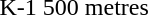<table>
<tr>
<td>K-1 500 metres<br></td>
<td></td>
<td></td>
<td></td>
</tr>
</table>
